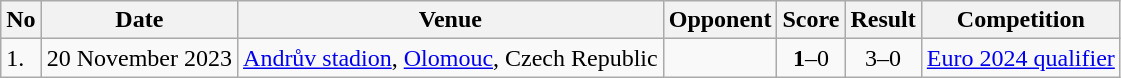<table class="wikitable" style="font-size:100%;">
<tr>
<th>No</th>
<th>Date</th>
<th>Venue</th>
<th>Opponent</th>
<th>Score</th>
<th>Result</th>
<th>Competition</th>
</tr>
<tr>
<td>1.</td>
<td>20 November 2023</td>
<td><a href='#'>Andrův stadion</a>, <a href='#'>Olomouc</a>, Czech Republic</td>
<td></td>
<td align=center><strong>1</strong>–0</td>
<td align=center>3–0</td>
<td><a href='#'>Euro 2024 qualifier</a></td>
</tr>
</table>
